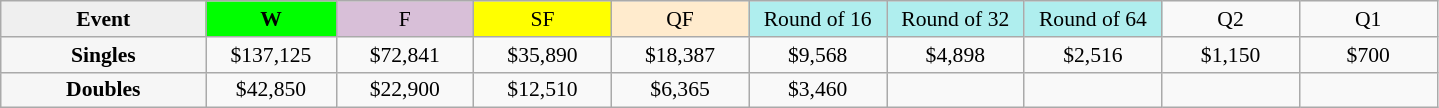<table class=wikitable style=font-size:90%;text-align:center>
<tr>
<td width=130 bgcolor=#efefef><strong>Event</strong></td>
<td width=80 bgcolor=lime><strong>W</strong></td>
<td width=85 bgcolor=thistle>F</td>
<td width=85 bgcolor=ffff00>SF</td>
<td width=85 bgcolor=ffebcd>QF</td>
<td width=85 bgcolor=afeeee>Round of 16</td>
<td width=85 bgcolor=afeeee>Round of 32</td>
<td width=85 bgcolor=afeeee>Round of 64</td>
<td width=85>Q2</td>
<td width=85>Q1</td>
</tr>
<tr>
<th style=background:#f6f6f6>Singles</th>
<td>$137,125</td>
<td>$72,841</td>
<td>$35,890</td>
<td>$18,387</td>
<td>$9,568</td>
<td>$4,898</td>
<td>$2,516</td>
<td>$1,150</td>
<td>$700</td>
</tr>
<tr>
<th style=background:#f6f6f6>Doubles</th>
<td>$42,850</td>
<td>$22,900</td>
<td>$12,510</td>
<td>$6,365</td>
<td>$3,460</td>
<td></td>
<td></td>
<td></td>
<td></td>
</tr>
</table>
